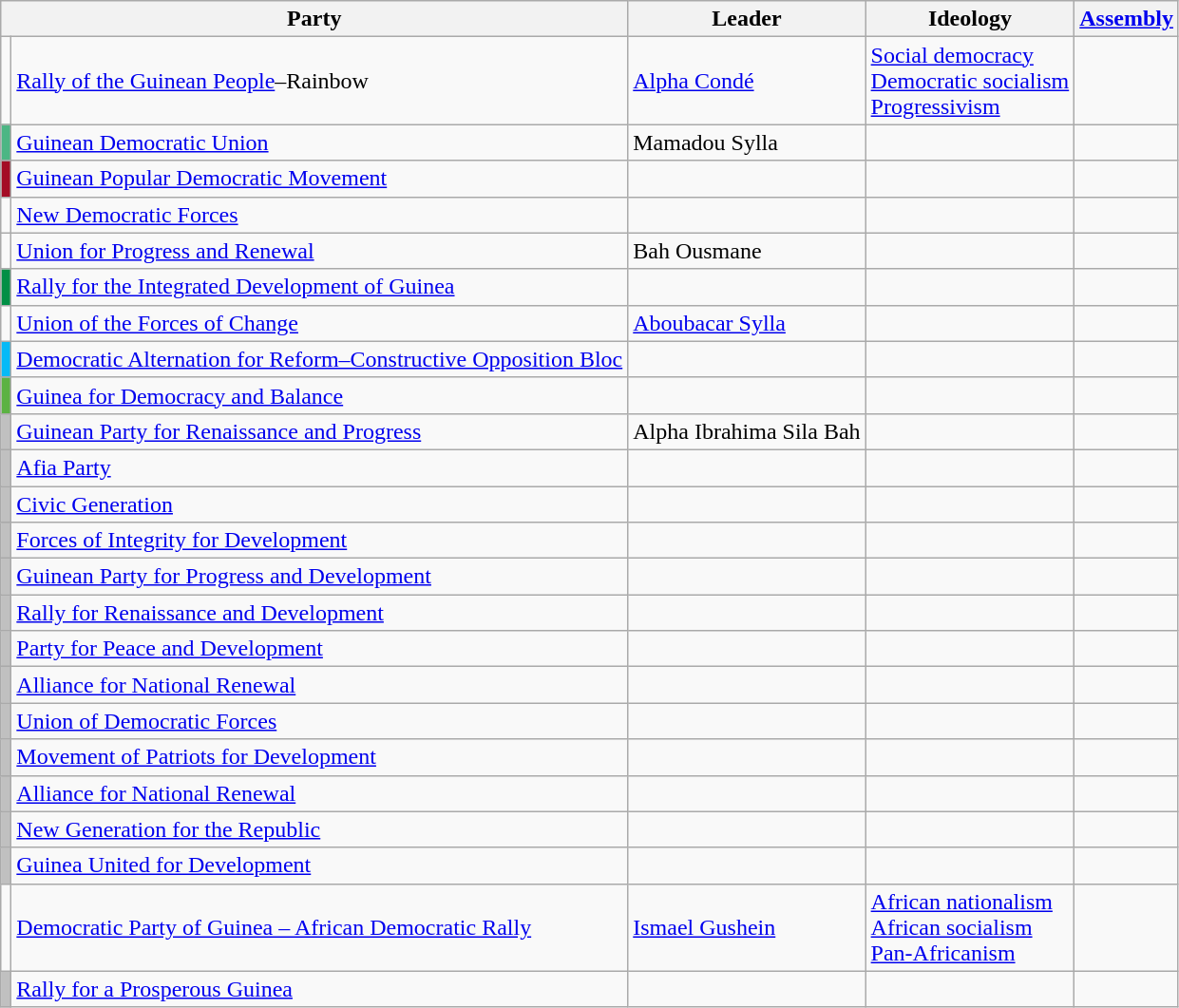<table class="wikitable">
<tr>
<th colspan=2>Party</th>
<th>Leader</th>
<th>Ideology</th>
<th><a href='#'>Assembly</a></th>
</tr>
<tr>
<td bgcolor=></td>
<td><a href='#'>Rally of the Guinean People</a>–Rainbow<br><small></small></td>
<td><a href='#'>Alpha Condé</a></td>
<td><a href='#'>Social democracy</a><br><a href='#'>Democratic socialism</a><br><a href='#'>Progressivism</a><br></td>
<td></td>
</tr>
<tr>
<td bgcolor=#4CB684></td>
<td><a href='#'>Guinean Democratic Union</a><br><small></small></td>
<td>Mamadou Sylla</td>
<td></td>
<td></td>
</tr>
<tr>
<td bgcolor=#A40C25></td>
<td><a href='#'>Guinean Popular Democratic Movement</a><br><small></small></td>
<td></td>
<td></td>
<td></td>
</tr>
<tr>
<td bgcolor=></td>
<td><a href='#'>New Democratic Forces</a><br><small></small></td>
<td></td>
<td></td>
<td></td>
</tr>
<tr>
<td bgcolor=></td>
<td><a href='#'>Union for Progress and Renewal</a><br><small></small></td>
<td>Bah Ousmane</td>
<td></td>
<td></td>
</tr>
<tr>
<td bgcolor=#008F45></td>
<td><a href='#'>Rally for the Integrated Development of Guinea</a><br><small></small></td>
<td></td>
<td></td>
<td></td>
</tr>
<tr>
<td bgcolor=></td>
<td><a href='#'>Union of the Forces of Change</a><br><small></small></td>
<td><a href='#'>Aboubacar Sylla</a></td>
<td></td>
<td></td>
</tr>
<tr>
<td bgcolor=#06BAF7></td>
<td><a href='#'>Democratic Alternation for Reform–Constructive Opposition Bloc</a><br><small></small></td>
<td></td>
<td></td>
<td></td>
</tr>
<tr>
<td bgcolor=#5CB243></td>
<td><a href='#'>Guinea for Democracy and Balance</a><br><small></small></td>
<td></td>
<td></td>
<td></td>
</tr>
<tr>
<td bgcolor=#c0c0c0></td>
<td><a href='#'>Guinean Party for Renaissance and Progress</a><br><small></small></td>
<td>Alpha Ibrahima Sila Bah</td>
<td></td>
<td></td>
</tr>
<tr>
<td bgcolor=#c0c0c0></td>
<td><a href='#'>Afia Party</a><br><small></small></td>
<td></td>
<td></td>
<td></td>
</tr>
<tr>
<td bgcolor=#c0c0c0></td>
<td><a href='#'>Civic Generation</a><br><small></small></td>
<td></td>
<td></td>
<td></td>
</tr>
<tr>
<td bgcolor=#c0c0c0></td>
<td><a href='#'>Forces of Integrity for Development</a><br><small></small></td>
<td></td>
<td></td>
<td></td>
</tr>
<tr>
<td bgcolor=#c0c0c0></td>
<td><a href='#'>Guinean Party for Progress and Development</a><br><small></small></td>
<td></td>
<td></td>
<td></td>
</tr>
<tr>
<td bgcolor=#c0c0c0></td>
<td><a href='#'>Rally for Renaissance and Development</a><br><small></small></td>
<td></td>
<td></td>
<td></td>
</tr>
<tr>
<td bgcolor=#c0c0c0></td>
<td><a href='#'>Party for Peace and Development</a><br><small></small></td>
<td></td>
<td></td>
<td></td>
</tr>
<tr>
<td bgcolor=#c0c0c0></td>
<td><a href='#'>Alliance for National Renewal</a><br><small></small></td>
<td></td>
<td></td>
<td></td>
</tr>
<tr>
<td bgcolor=#c0c0c0></td>
<td><a href='#'>Union of Democratic Forces</a><br><small></small></td>
<td></td>
<td></td>
<td></td>
</tr>
<tr>
<td bgcolor=#c0c0c0></td>
<td><a href='#'>Movement of Patriots for Development</a><br><small></small></td>
<td></td>
<td></td>
<td></td>
</tr>
<tr>
<td bgcolor=#c0c0c0></td>
<td><a href='#'>Alliance for National Renewal</a><br><small></small></td>
<td></td>
<td></td>
<td></td>
</tr>
<tr>
<td bgcolor=#c0c0c0></td>
<td><a href='#'>New Generation for the Republic</a><br><small></small></td>
<td></td>
<td></td>
<td></td>
</tr>
<tr>
<td bgcolor=#c0c0c0></td>
<td><a href='#'>Guinea United for Development</a><br><small></small></td>
<td></td>
<td></td>
<td></td>
</tr>
<tr>
<td bgcolor=></td>
<td><a href='#'>Democratic Party of Guinea – African Democratic Rally</a><br><small></small></td>
<td><a href='#'>Ismael Gushein</a></td>
<td><a href='#'>African nationalism</a><br><a href='#'>African socialism</a><br><a href='#'>Pan-Africanism</a></td>
<td></td>
</tr>
<tr>
<td bgcolor=#c0c0c0></td>
<td><a href='#'>Rally for a Prosperous Guinea</a><br><small></small></td>
<td></td>
<td></td>
<td></td>
</tr>
</table>
